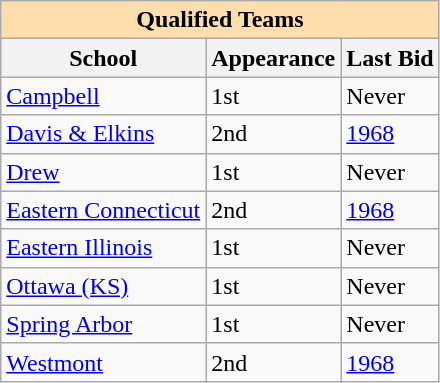<table class="wikitable">
<tr>
<th colspan="5" style="background:#ffdead;">Qualified Teams</th>
</tr>
<tr>
<th>School</th>
<th>Appearance</th>
<th>Last Bid</th>
</tr>
<tr>
<td><a href='#'>Campbell</a></td>
<td>1st</td>
<td>Never</td>
</tr>
<tr>
<td><a href='#'>Davis & Elkins</a></td>
<td>2nd</td>
<td><a href='#'>1968</a></td>
</tr>
<tr>
<td><a href='#'>Drew</a></td>
<td>1st</td>
<td>Never</td>
</tr>
<tr>
<td><a href='#'>Eastern Connecticut</a></td>
<td>2nd</td>
<td><a href='#'>1968</a></td>
</tr>
<tr>
<td><a href='#'>Eastern Illinois</a></td>
<td>1st</td>
<td>Never</td>
</tr>
<tr>
<td><a href='#'>Ottawa (KS)</a></td>
<td>1st</td>
<td>Never</td>
</tr>
<tr>
<td><a href='#'>Spring Arbor</a></td>
<td>1st</td>
<td>Never</td>
</tr>
<tr>
<td><a href='#'>Westmont</a></td>
<td>2nd</td>
<td><a href='#'>1968</a></td>
</tr>
</table>
